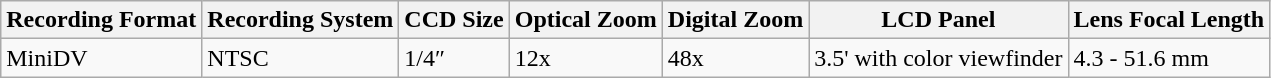<table class="wikitable">
<tr>
<th>Recording Format</th>
<th>Recording System</th>
<th>CCD Size</th>
<th>Optical Zoom</th>
<th>Digital Zoom</th>
<th>LCD Panel</th>
<th>Lens Focal Length</th>
</tr>
<tr>
<td>MiniDV</td>
<td>NTSC</td>
<td>1/4″</td>
<td>12x</td>
<td>48x</td>
<td>3.5' with color viewfinder</td>
<td>4.3 - 51.6 mm</td>
</tr>
</table>
